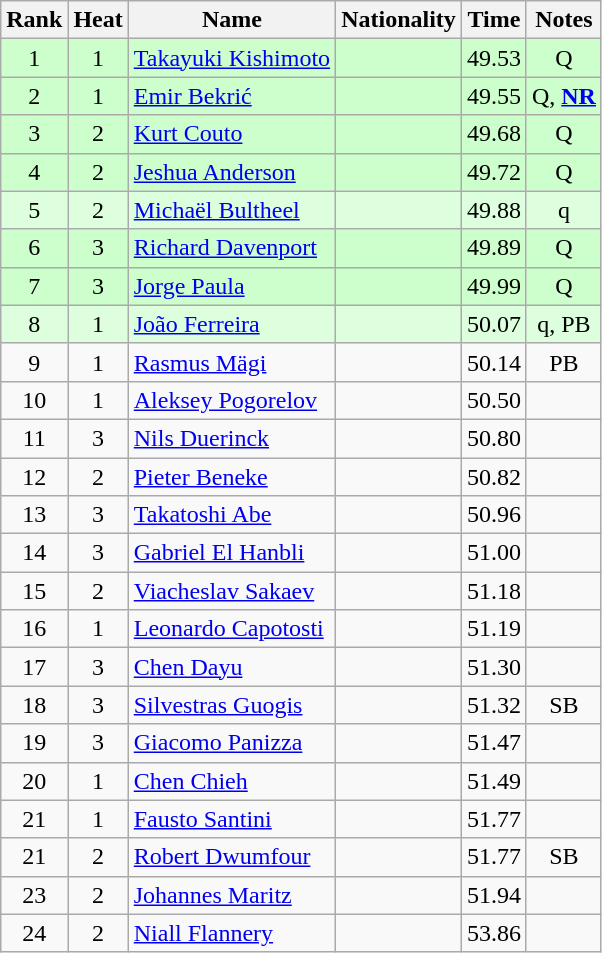<table class="wikitable sortable" style="text-align:center">
<tr>
<th>Rank</th>
<th>Heat</th>
<th>Name</th>
<th>Nationality</th>
<th>Time</th>
<th>Notes</th>
</tr>
<tr bgcolor=ccffcc>
<td>1</td>
<td>1</td>
<td align=left><a href='#'>Takayuki Kishimoto</a></td>
<td align=left></td>
<td>49.53</td>
<td>Q</td>
</tr>
<tr bgcolor=ccffcc>
<td>2</td>
<td>1</td>
<td align=left><a href='#'>Emir Bekrić</a></td>
<td align=left></td>
<td>49.55</td>
<td>Q, <strong><a href='#'>NR</a></strong></td>
</tr>
<tr bgcolor=ccffcc>
<td>3</td>
<td>2</td>
<td align=left><a href='#'>Kurt Couto</a></td>
<td align=left></td>
<td>49.68</td>
<td>Q</td>
</tr>
<tr bgcolor=ccffcc>
<td>4</td>
<td>2</td>
<td align=left><a href='#'>Jeshua Anderson</a></td>
<td align=left></td>
<td>49.72</td>
<td>Q</td>
</tr>
<tr bgcolor=ddffdd>
<td>5</td>
<td>2</td>
<td align=left><a href='#'>Michaël Bultheel</a></td>
<td align=left></td>
<td>49.88</td>
<td>q</td>
</tr>
<tr bgcolor=ccffcc>
<td>6</td>
<td>3</td>
<td align=left><a href='#'>Richard Davenport</a></td>
<td align=left></td>
<td>49.89</td>
<td>Q</td>
</tr>
<tr bgcolor=ccffcc>
<td>7</td>
<td>3</td>
<td align=left><a href='#'>Jorge Paula</a></td>
<td align=left></td>
<td>49.99</td>
<td>Q</td>
</tr>
<tr bgcolor=ddffdd>
<td>8</td>
<td>1</td>
<td align=left><a href='#'>João Ferreira</a></td>
<td align=left></td>
<td>50.07</td>
<td>q, PB</td>
</tr>
<tr>
<td>9</td>
<td>1</td>
<td align=left><a href='#'>Rasmus Mägi</a></td>
<td align=left></td>
<td>50.14</td>
<td>PB</td>
</tr>
<tr>
<td>10</td>
<td>1</td>
<td align=left><a href='#'>Aleksey Pogorelov</a></td>
<td align=left></td>
<td>50.50</td>
<td></td>
</tr>
<tr>
<td>11</td>
<td>3</td>
<td align=left><a href='#'>Nils Duerinck</a></td>
<td align=left></td>
<td>50.80</td>
<td></td>
</tr>
<tr>
<td>12</td>
<td>2</td>
<td align=left><a href='#'>Pieter Beneke</a></td>
<td align=left></td>
<td>50.82</td>
<td></td>
</tr>
<tr>
<td>13</td>
<td>3</td>
<td align=left><a href='#'>Takatoshi Abe</a></td>
<td align=left></td>
<td>50.96</td>
<td></td>
</tr>
<tr>
<td>14</td>
<td>3</td>
<td align=left><a href='#'>Gabriel El Hanbli</a></td>
<td align=left></td>
<td>51.00</td>
<td></td>
</tr>
<tr>
<td>15</td>
<td>2</td>
<td align=left><a href='#'>Viacheslav Sakaev</a></td>
<td align=left></td>
<td>51.18</td>
<td></td>
</tr>
<tr>
<td>16</td>
<td>1</td>
<td align=left><a href='#'>Leonardo Capotosti</a></td>
<td align=left></td>
<td>51.19</td>
<td></td>
</tr>
<tr>
<td>17</td>
<td>3</td>
<td align=left><a href='#'>Chen Dayu</a></td>
<td align=left></td>
<td>51.30</td>
<td></td>
</tr>
<tr>
<td>18</td>
<td>3</td>
<td align=left><a href='#'>Silvestras Guogis</a></td>
<td align=left></td>
<td>51.32</td>
<td>SB</td>
</tr>
<tr>
<td>19</td>
<td>3</td>
<td align=left><a href='#'>Giacomo Panizza</a></td>
<td align=left></td>
<td>51.47</td>
<td></td>
</tr>
<tr>
<td>20</td>
<td>1</td>
<td align=left><a href='#'>Chen Chieh</a></td>
<td align=left></td>
<td>51.49</td>
<td></td>
</tr>
<tr>
<td>21</td>
<td>1</td>
<td align=left><a href='#'>Fausto Santini</a></td>
<td align=left></td>
<td>51.77</td>
<td></td>
</tr>
<tr>
<td>21</td>
<td>2</td>
<td align=left><a href='#'>Robert Dwumfour</a></td>
<td align=left></td>
<td>51.77</td>
<td>SB</td>
</tr>
<tr>
<td>23</td>
<td>2</td>
<td align=left><a href='#'>Johannes Maritz</a></td>
<td align=left></td>
<td>51.94</td>
<td></td>
</tr>
<tr>
<td>24</td>
<td>2</td>
<td align=left><a href='#'>Niall Flannery</a></td>
<td align=left></td>
<td>53.86</td>
<td></td>
</tr>
</table>
